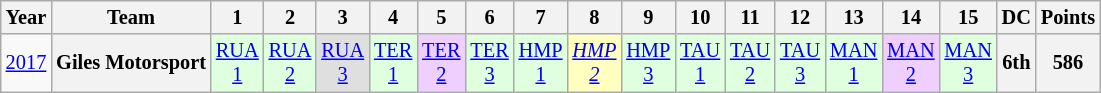<table class="wikitable" style="text-align:center; font-size:85%">
<tr>
<th>Year</th>
<th>Team</th>
<th>1</th>
<th>2</th>
<th>3</th>
<th>4</th>
<th>5</th>
<th>6</th>
<th>7</th>
<th>8</th>
<th>9</th>
<th>10</th>
<th>11</th>
<th>12</th>
<th>13</th>
<th>14</th>
<th>15</th>
<th>DC</th>
<th>Points</th>
</tr>
<tr>
<td><a href='#'>2017</a></td>
<th nowrap>Giles Motorsport</th>
<td style="background:#DFFFDF;"><a href='#'>RUA<br>1</a><br></td>
<td style="background:#DFFFDF;"><a href='#'>RUA<br>2</a><br></td>
<td style="background:#DFDFDF;"><a href='#'>RUA<br>3</a><br></td>
<td style="background:#DFFFDF;"><a href='#'>TER<br>1</a><br></td>
<td style="background:#EFCFFF;"><a href='#'>TER<br>2</a><br></td>
<td style="background:#DFFFDF;"><a href='#'>TER<br>3</a><br></td>
<td style="background:#DFFFDF;"><a href='#'>HMP<br>1</a><br></td>
<td style="background:#FFFFBF;"><em><a href='#'>HMP<br>2</a></em><br></td>
<td style="background:#DFFFDF;"><a href='#'>HMP<br>3</a><br></td>
<td style="background:#DFFFDF;"><a href='#'>TAU<br>1</a><br></td>
<td style="background:#DFFFDF;"><a href='#'>TAU<br>2</a><br></td>
<td style="background:#DFFFDF;"><a href='#'>TAU<br>3</a><br></td>
<td style="background:#DFFFDF;"><a href='#'>MAN<br>1</a><br></td>
<td style="background:#EFCFFF;"><a href='#'>MAN<br>2</a><br></td>
<td style="background:#DFFFDF;"><a href='#'>MAN<br>3</a><br></td>
<th>6th</th>
<th>586</th>
</tr>
</table>
